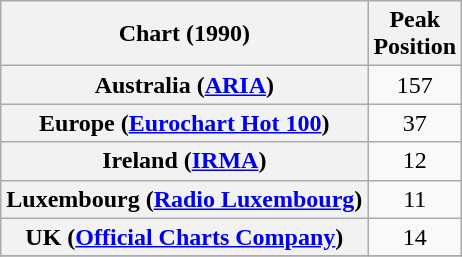<table class="wikitable sortable plainrowheaders">
<tr>
<th align="center">Chart (1990)</th>
<th align="center">Peak<br>Position</th>
</tr>
<tr>
<th scope="row">Australia (<a href='#'>ARIA</a>)</th>
<td align="center">157</td>
</tr>
<tr>
<th scope="row">Europe (<a href='#'>Eurochart Hot 100</a>)</th>
<td align="center">37</td>
</tr>
<tr>
<th scope="row">Ireland (<a href='#'>IRMA</a>)</th>
<td align="center">12</td>
</tr>
<tr>
<th scope="row">Luxembourg (<a href='#'>Radio Luxembourg</a>)</th>
<td align="center">11</td>
</tr>
<tr>
<th scope="row">UK (<a href='#'>Official Charts Company</a>)</th>
<td align="center">14</td>
</tr>
<tr>
</tr>
</table>
